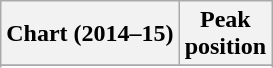<table class="wikitable sortable plainrowheaders">
<tr>
<th scope="col">Chart (2014–15)</th>
<th scope="col">Peak<br>position</th>
</tr>
<tr>
</tr>
<tr>
</tr>
</table>
